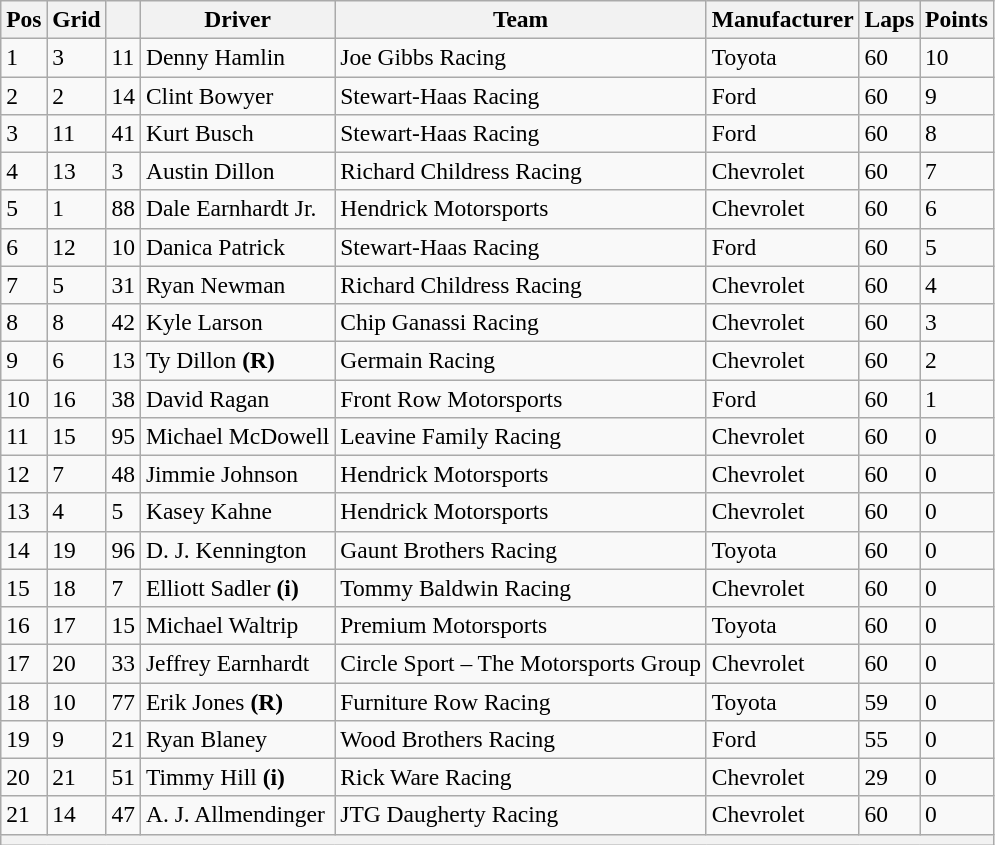<table class="wikitable" style="font-size:98%">
<tr>
<th>Pos</th>
<th>Grid</th>
<th></th>
<th>Driver</th>
<th>Team</th>
<th>Manufacturer</th>
<th>Laps</th>
<th>Points</th>
</tr>
<tr>
<td>1</td>
<td>3</td>
<td>11</td>
<td>Denny Hamlin</td>
<td>Joe Gibbs Racing</td>
<td>Toyota</td>
<td>60</td>
<td>10</td>
</tr>
<tr>
<td>2</td>
<td>2</td>
<td>14</td>
<td>Clint Bowyer</td>
<td>Stewart-Haas Racing</td>
<td>Ford</td>
<td>60</td>
<td>9</td>
</tr>
<tr>
<td>3</td>
<td>11</td>
<td>41</td>
<td>Kurt Busch</td>
<td>Stewart-Haas Racing</td>
<td>Ford</td>
<td>60</td>
<td>8</td>
</tr>
<tr>
<td>4</td>
<td>13</td>
<td>3</td>
<td>Austin Dillon</td>
<td>Richard Childress Racing</td>
<td>Chevrolet</td>
<td>60</td>
<td>7</td>
</tr>
<tr>
<td>5</td>
<td>1</td>
<td>88</td>
<td>Dale Earnhardt Jr.</td>
<td>Hendrick Motorsports</td>
<td>Chevrolet</td>
<td>60</td>
<td>6</td>
</tr>
<tr>
<td>6</td>
<td>12</td>
<td>10</td>
<td>Danica Patrick</td>
<td>Stewart-Haas Racing</td>
<td>Ford</td>
<td>60</td>
<td>5</td>
</tr>
<tr>
<td>7</td>
<td>5</td>
<td>31</td>
<td>Ryan Newman</td>
<td>Richard Childress Racing</td>
<td>Chevrolet</td>
<td>60</td>
<td>4</td>
</tr>
<tr>
<td>8</td>
<td>8</td>
<td>42</td>
<td>Kyle Larson</td>
<td>Chip Ganassi Racing</td>
<td>Chevrolet</td>
<td>60</td>
<td>3</td>
</tr>
<tr>
<td>9</td>
<td>6</td>
<td>13</td>
<td>Ty Dillon <strong>(R)</strong></td>
<td>Germain Racing</td>
<td>Chevrolet</td>
<td>60</td>
<td>2</td>
</tr>
<tr>
<td>10</td>
<td>16</td>
<td>38</td>
<td>David Ragan</td>
<td>Front Row Motorsports</td>
<td>Ford</td>
<td>60</td>
<td>1</td>
</tr>
<tr>
<td>11</td>
<td>15</td>
<td>95</td>
<td>Michael McDowell</td>
<td>Leavine Family Racing</td>
<td>Chevrolet</td>
<td>60</td>
<td>0</td>
</tr>
<tr>
<td>12</td>
<td>7</td>
<td>48</td>
<td>Jimmie Johnson</td>
<td>Hendrick Motorsports</td>
<td>Chevrolet</td>
<td>60</td>
<td>0</td>
</tr>
<tr>
<td>13</td>
<td>4</td>
<td>5</td>
<td>Kasey Kahne</td>
<td>Hendrick Motorsports</td>
<td>Chevrolet</td>
<td>60</td>
<td>0</td>
</tr>
<tr>
<td>14</td>
<td>19</td>
<td>96</td>
<td>D. J. Kennington</td>
<td>Gaunt Brothers Racing</td>
<td>Toyota</td>
<td>60</td>
<td>0</td>
</tr>
<tr>
<td>15</td>
<td>18</td>
<td>7</td>
<td>Elliott Sadler <strong>(i)</strong></td>
<td>Tommy Baldwin Racing</td>
<td>Chevrolet</td>
<td>60</td>
<td>0</td>
</tr>
<tr>
<td>16</td>
<td>17</td>
<td>15</td>
<td>Michael Waltrip</td>
<td>Premium Motorsports</td>
<td>Toyota</td>
<td>60</td>
<td>0</td>
</tr>
<tr>
<td>17</td>
<td>20</td>
<td>33</td>
<td>Jeffrey Earnhardt</td>
<td>Circle Sport – The Motorsports Group</td>
<td>Chevrolet</td>
<td>60</td>
<td>0</td>
</tr>
<tr>
<td>18</td>
<td>10</td>
<td>77</td>
<td>Erik Jones <strong>(R)</strong></td>
<td>Furniture Row Racing</td>
<td>Toyota</td>
<td>59</td>
<td>0</td>
</tr>
<tr>
<td>19</td>
<td>9</td>
<td>21</td>
<td>Ryan Blaney</td>
<td>Wood Brothers Racing</td>
<td>Ford</td>
<td>55</td>
<td>0</td>
</tr>
<tr>
<td>20</td>
<td>21</td>
<td>51</td>
<td>Timmy Hill <strong>(i)</strong></td>
<td>Rick Ware Racing</td>
<td>Chevrolet</td>
<td>29</td>
<td>0</td>
</tr>
<tr>
<td>21</td>
<td>14</td>
<td>47</td>
<td>A. J. Allmendinger</td>
<td>JTG Daugherty Racing</td>
<td>Chevrolet</td>
<td>60</td>
<td>0</td>
</tr>
<tr>
<th colspan="8"></th>
</tr>
</table>
